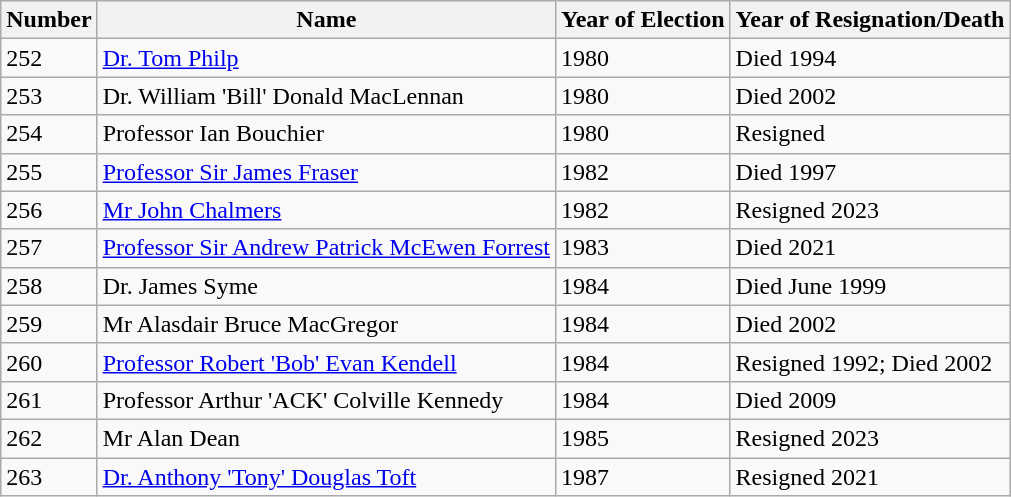<table class="wikitable">
<tr>
<th>Number</th>
<th>Name</th>
<th>Year of Election</th>
<th>Year of Resignation/Death</th>
</tr>
<tr>
<td>252</td>
<td><a href='#'>Dr. Tom Philp</a></td>
<td>1980</td>
<td>Died 1994</td>
</tr>
<tr>
<td>253</td>
<td>Dr. William 'Bill' Donald MacLennan</td>
<td>1980</td>
<td>Died 2002</td>
</tr>
<tr>
<td>254</td>
<td>Professor Ian Bouchier</td>
<td>1980</td>
<td>Resigned</td>
</tr>
<tr>
<td>255</td>
<td><a href='#'>Professor Sir James Fraser</a></td>
<td>1982</td>
<td>Died 1997</td>
</tr>
<tr>
<td>256</td>
<td><a href='#'>Mr John Chalmers</a></td>
<td>1982</td>
<td>Resigned 2023</td>
</tr>
<tr>
<td>257</td>
<td><a href='#'>Professor Sir Andrew Patrick McEwen Forrest</a></td>
<td>1983</td>
<td>Died 2021</td>
</tr>
<tr>
<td>258</td>
<td>Dr. James Syme</td>
<td>1984</td>
<td>Died June 1999</td>
</tr>
<tr>
<td>259</td>
<td>Mr Alasdair Bruce MacGregor</td>
<td>1984</td>
<td>Died 2002</td>
</tr>
<tr>
<td>260</td>
<td><a href='#'>Professor Robert 'Bob' Evan Kendell</a></td>
<td>1984</td>
<td>Resigned 1992; Died 2002</td>
</tr>
<tr>
<td>261</td>
<td>Professor Arthur 'ACK' Colville Kennedy</td>
<td>1984</td>
<td>Died 2009</td>
</tr>
<tr>
<td>262</td>
<td>Mr Alan Dean</td>
<td>1985</td>
<td>Resigned 2023</td>
</tr>
<tr>
<td>263</td>
<td><a href='#'>Dr. Anthony 'Tony' Douglas Toft</a></td>
<td>1987</td>
<td>Resigned 2021</td>
</tr>
</table>
